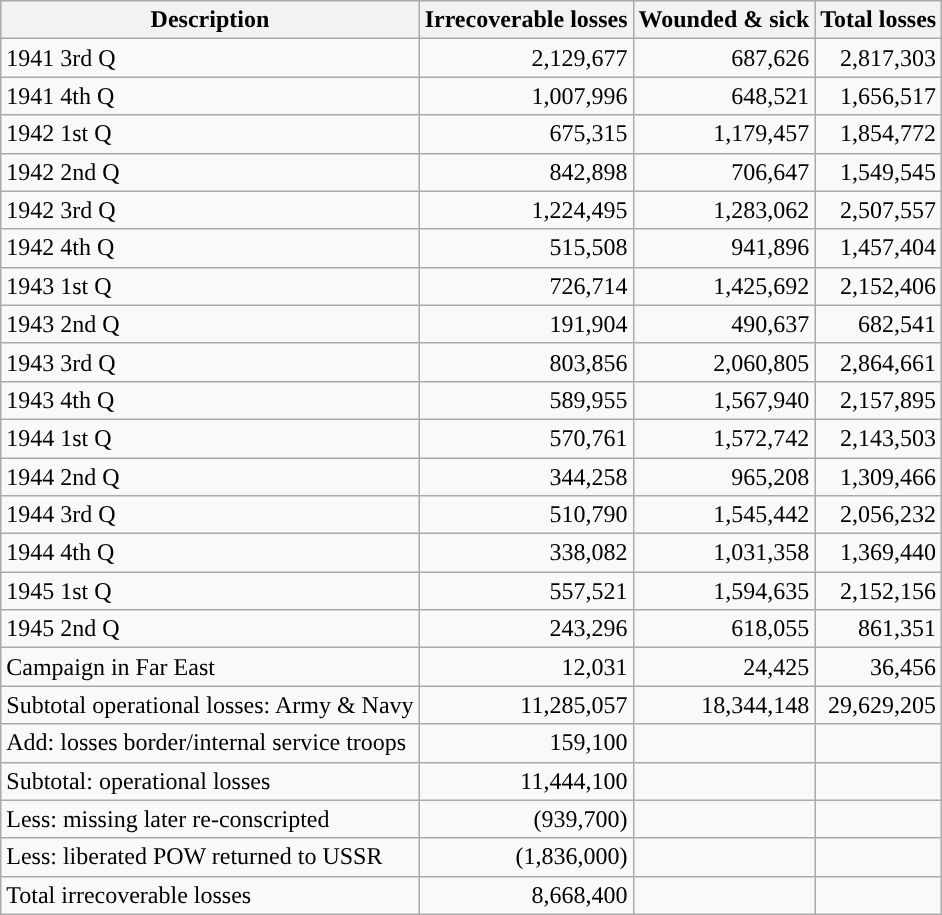<table class="wikitable">
<tr>
<th>Description</th>
<th>Irrecoverable losses</th>
<th>Wounded & sick</th>
<th>Total losses</th>
</tr>
<tr>
<td>1941 3rd Q</td>
<td style="text-align:right;">2,129,677</td>
<td style="text-align:right;">687,626</td>
<td style="text-align:right;">2,817,303</td>
</tr>
<tr>
<td>1941 4th Q</td>
<td style="text-align:right;">1,007,996</td>
<td style="text-align:right;">648,521</td>
<td style="text-align:right;">1,656,517</td>
</tr>
<tr>
<td>1942 1st Q</td>
<td style="text-align:right;">675,315</td>
<td style="text-align:right;">1,179,457</td>
<td style="text-align:right;">1,854,772</td>
</tr>
<tr>
<td>1942 2nd Q</td>
<td style="text-align:right;">842,898</td>
<td style="text-align:right;">706,647</td>
<td style="text-align:right;">1,549,545</td>
</tr>
<tr>
<td>1942 3rd Q</td>
<td style="text-align:right;">1,224,495</td>
<td style="text-align:right;">1,283,062</td>
<td style="text-align:right;">2,507,557</td>
</tr>
<tr>
<td>1942 4th Q</td>
<td style="text-align:right;">515,508</td>
<td style="text-align:right;">941,896</td>
<td style="text-align:right;">1,457,404</td>
</tr>
<tr>
<td>1943 1st Q</td>
<td style="text-align:right;">726,714</td>
<td style="text-align:right;">1,425,692</td>
<td style="text-align:right;">2,152,406</td>
</tr>
<tr>
<td>1943 2nd Q</td>
<td style="text-align:right;">191,904</td>
<td style="text-align:right;">490,637</td>
<td style="text-align:right;">682,541</td>
</tr>
<tr>
<td>1943 3rd Q</td>
<td style="text-align:right;">803,856</td>
<td style="text-align:right;">2,060,805</td>
<td style="text-align:right;">2,864,661</td>
</tr>
<tr>
<td>1943 4th Q</td>
<td style="text-align:right;">589,955</td>
<td style="text-align:right;">1,567,940</td>
<td style="text-align:right;">2,157,895</td>
</tr>
<tr>
<td>1944 1st Q</td>
<td style="text-align:right;">570,761</td>
<td style="text-align:right;">1,572,742</td>
<td style="text-align:right;">2,143,503</td>
</tr>
<tr>
<td>1944 2nd Q</td>
<td style="text-align:right;">344,258</td>
<td style="text-align:right;">965,208</td>
<td style="text-align:right;">1,309,466</td>
</tr>
<tr>
<td>1944 3rd Q</td>
<td style="text-align:right;">510,790</td>
<td style="text-align:right;">1,545,442</td>
<td style="text-align:right;">2,056,232</td>
</tr>
<tr>
<td>1944 4th Q</td>
<td style="text-align:right;">338,082</td>
<td style="text-align:right;">1,031,358</td>
<td style="text-align:right;">1,369,440</td>
</tr>
<tr>
<td>1945 1st Q</td>
<td style="text-align:right;">557,521</td>
<td style="text-align:right;">1,594,635</td>
<td style="text-align:right;">2,152,156</td>
</tr>
<tr>
<td>1945 2nd Q</td>
<td style="text-align:right;">243,296</td>
<td style="text-align:right;">618,055</td>
<td style="text-align:right;">861,351</td>
</tr>
<tr>
<td>Campaign in Far East</td>
<td style="text-align:right;">12,031</td>
<td style="text-align:right;">24,425</td>
<td style="text-align:right;">36,456</td>
</tr>
<tr>
<td>Subtotal operational losses: Army & Navy</td>
<td style="text-align:right;">11,285,057</td>
<td style="text-align:right;">18,344,148</td>
<td style="text-align:right;">29,629,205</td>
</tr>
<tr>
<td>Add: losses border/internal service troops</td>
<td style="text-align:right;">159,100</td>
<td></td>
<td></td>
</tr>
<tr>
<td>Subtotal: operational losses</td>
<td style="text-align:right;">11,444,100</td>
<td></td>
<td></td>
</tr>
<tr>
<td>Less: missing later re-conscripted</td>
<td style="text-align:right;">(939,700)</td>
<td></td>
<td></td>
</tr>
<tr>
<td>Less: liberated POW returned to USSR</td>
<td style="text-align:right;">(1,836,000)</td>
<td></td>
<td></td>
</tr>
<tr>
<td>Total irrecoverable losses</td>
<td style="text-align:right;">8,668,400</td>
<td></td>
<td></td>
</tr>
</table>
